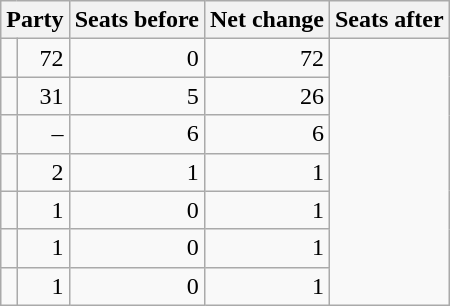<table class=wikitable style="text-align:right">
<tr>
<th colspan="2">Party</th>
<th>Seats before</th>
<th>Net change</th>
<th>Seats after</th>
</tr>
<tr>
<td></td>
<td>72</td>
<td> 0</td>
<td>72</td>
</tr>
<tr>
<td></td>
<td>31</td>
<td> 5</td>
<td>26</td>
</tr>
<tr>
<td></td>
<td>–</td>
<td> 6</td>
<td>6</td>
</tr>
<tr>
<td></td>
<td>2</td>
<td> 1</td>
<td>1</td>
</tr>
<tr>
<td></td>
<td>1</td>
<td> 0</td>
<td>1</td>
</tr>
<tr>
<td></td>
<td>1</td>
<td> 0</td>
<td>1</td>
</tr>
<tr>
<td></td>
<td>1</td>
<td> 0</td>
<td>1</td>
</tr>
</table>
